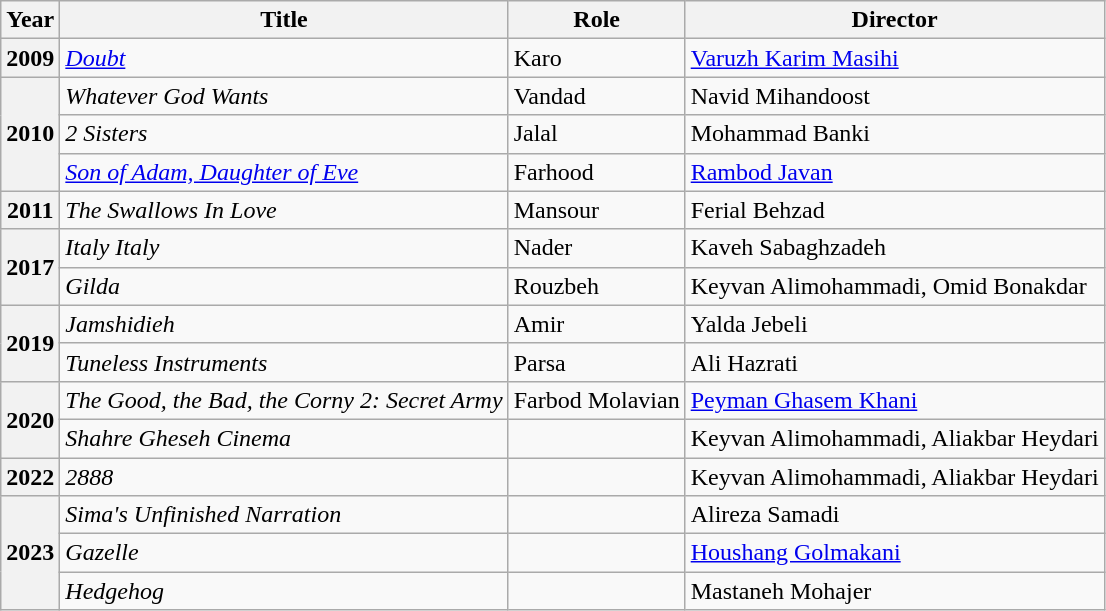<table class="wikitable plainrowheaders sortable"  style=font-size:100%>
<tr>
<th scope="col">Year</th>
<th scope="col">Title</th>
<th scope="col">Role</th>
<th scope="col">Director</th>
</tr>
<tr>
<th scope=row>2009</th>
<td><em><a href='#'>Doubt</a></em></td>
<td>Karo</td>
<td><a href='#'>Varuzh Karim Masihi</a></td>
</tr>
<tr>
<th rowspan="3" scope="row">2010</th>
<td><em>Whatever God Wants</em></td>
<td>Vandad</td>
<td>Navid Mihandoost</td>
</tr>
<tr>
<td><em>2 Sisters</em></td>
<td>Jalal</td>
<td>Mohammad Banki</td>
</tr>
<tr>
<td><em><a href='#'>Son of Adam, Daughter of Eve</a></em></td>
<td>Farhood</td>
<td><a href='#'>Rambod Javan</a></td>
</tr>
<tr>
<th scope=row>2011</th>
<td><em>The Swallows In Love</em></td>
<td>Mansour</td>
<td>Ferial Behzad</td>
</tr>
<tr>
<th rowspan="2" scope="row">2017</th>
<td><em>Italy Italy</em></td>
<td>Nader</td>
<td>Kaveh Sabaghzadeh</td>
</tr>
<tr>
<td><em>Gilda</em></td>
<td>Rouzbeh</td>
<td>Keyvan Alimohammadi, Omid Bonakdar</td>
</tr>
<tr>
<th scope=row rowspan="2">2019</th>
<td><em>Jamshidieh</em></td>
<td>Amir</td>
<td>Yalda Jebeli</td>
</tr>
<tr>
<td><em>Tuneless Instruments</em></td>
<td>Parsa</td>
<td>Ali Hazrati</td>
</tr>
<tr>
<th scope=row rowspan="2">2020</th>
<td><em>The Good, the Bad, the Corny 2: Secret Army</em></td>
<td>Farbod Molavian</td>
<td><a href='#'>Peyman Ghasem Khani</a></td>
</tr>
<tr>
<td><em>Shahre Gheseh Cinema</em></td>
<td></td>
<td>Keyvan Alimohammadi, Aliakbar Heydari</td>
</tr>
<tr>
<th scope=row>2022</th>
<td><em>2888</em></td>
<td></td>
<td>Keyvan Alimohammadi, Aliakbar Heydari</td>
</tr>
<tr>
<th scope=row rowspan="3">2023</th>
<td><em>Sima's Unfinished Narration</em></td>
<td></td>
<td>Alireza Samadi</td>
</tr>
<tr>
<td><em>Gazelle</em></td>
<td></td>
<td><a href='#'>Houshang Golmakani</a></td>
</tr>
<tr>
<td><em>Hedgehog</em></td>
<td></td>
<td>Mastaneh Mohajer</td>
</tr>
</table>
